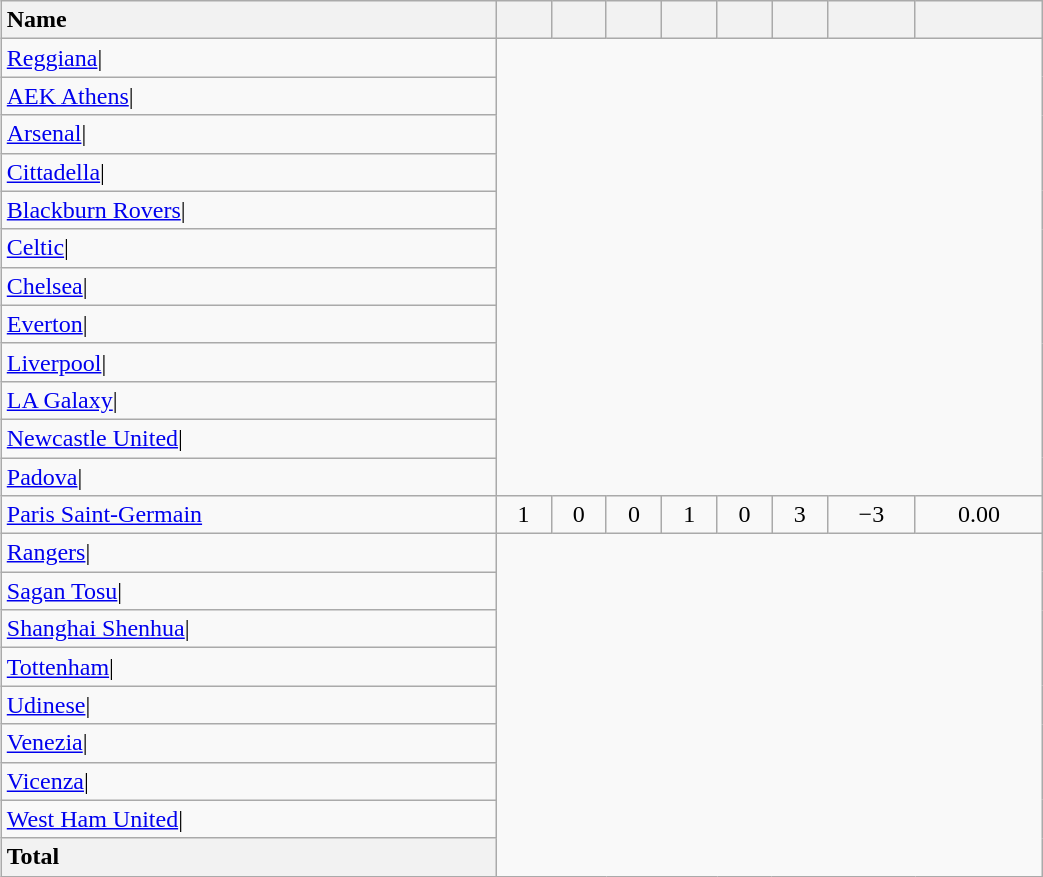<table class="wikitable sortable" style="text-align:center; margin-left:15px; width:55%; float:">
<tr>
<th style="text-align:left;">Name</th>
<th></th>
<th></th>
<th></th>
<th></th>
<th></th>
<th></th>
<th></th>
<th></th>
</tr>
<tr>
<td style="text-align:left;"> <a href='#'>Reggiana</a>|</td>
</tr>
<tr>
<td style="text-align:left;"> <a href='#'>AEK Athens</a>|</td>
</tr>
<tr>
<td style="text-align:left;"> <a href='#'>Arsenal</a>|</td>
</tr>
<tr>
<td style="text-align:left;"> <a href='#'>Cittadella</a>|</td>
</tr>
<tr>
<td style="text-align:left;"> <a href='#'>Blackburn Rovers</a>|</td>
</tr>
<tr>
<td style="text-align:left;"> <a href='#'>Celtic</a>|</td>
</tr>
<tr>
<td style="text-align:left;"> <a href='#'>Chelsea</a>|</td>
</tr>
<tr>
<td style="text-align:left;"> <a href='#'>Everton</a>|</td>
</tr>
<tr>
<td style="text-align:left;"> <a href='#'>Liverpool</a>|</td>
</tr>
<tr>
<td style="text-align:left;"> <a href='#'>LA Galaxy</a>|</td>
</tr>
<tr>
<td style="text-align:left;"> <a href='#'>Newcastle United</a>|</td>
</tr>
<tr>
<td style="text-align:left;"> <a href='#'>Padova</a>|</td>
</tr>
<tr>
<td style="text-align:left;"> <a href='#'>Paris Saint-Germain</a></td>
<td>1</td>
<td>0</td>
<td>0</td>
<td>1</td>
<td>0</td>
<td>3</td>
<td>−3</td>
<td>0.00</td>
</tr>
<tr>
<td style="text-align:left;"> <a href='#'>Rangers</a>|</td>
</tr>
<tr>
<td style="text-align:left;"><a href='#'>Sagan Tosu</a>|</td>
</tr>
<tr>
<td style="text-align:left;"> <a href='#'>Shanghai Shenhua</a>|</td>
</tr>
<tr>
<td style="text-align:left;"> <a href='#'>Tottenham</a>|</td>
</tr>
<tr>
<td style="text-align:left;"> <a href='#'>Udinese</a>|</td>
</tr>
<tr>
<td style="text-align:left;"> <a href='#'>Venezia</a>|</td>
</tr>
<tr>
<td style="text-align:left;"> <a href='#'>Vicenza</a>|</td>
</tr>
<tr>
<td style="text-align:left;"> <a href='#'>West Ham United</a>|</td>
</tr>
<tr class="sortbottom">
<th style="text-align:left;">Total<br></th>
</tr>
</table>
